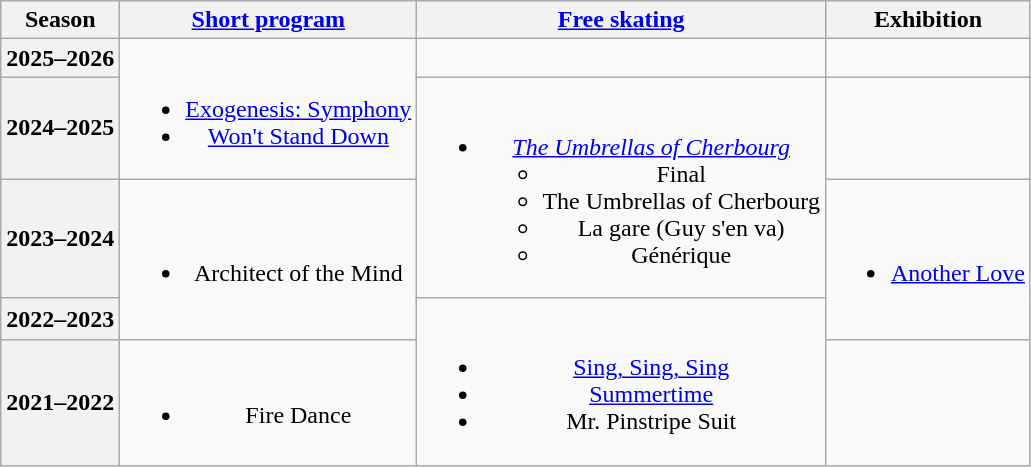<table class=wikitable style=text-align:center>
<tr>
<th>Season</th>
<th><a href='#'>Short program</a></th>
<th><a href='#'>Free skating</a></th>
<th>Exhibition</th>
</tr>
<tr>
<th>2025–2026 <br> </th>
<td rowspan=2><br><ul><li><a href='#'>Exogenesis: Symphony</a> <br> </li><li><a href='#'>Won't Stand Down</a> <br> </li></ul></td>
<td></td>
<td></td>
</tr>
<tr>
<th>2024–2025 <br> </th>
<td rowspan=2><br><ul><li><em><a href='#'>The Umbrellas of Cherbourg</a></em> <br> <ul><li>Final <br> </li><li>The Umbrellas of Cherbourg <br> </li><li>La gare (Guy s'en va) <br> </li><li>Générique <br> </li></ul></li></ul></td>
<td></td>
</tr>
<tr>
<th>2023–2024 <br> </th>
<td rowspan=2><br><ul><li>Architect of the Mind <br> </li></ul></td>
<td rowspan=2><br><ul><li><a href='#'>Another Love</a> <br></li></ul></td>
</tr>
<tr>
<th>2022–2023 <br> </th>
<td rowspan=2><br><ul><li><a href='#'>Sing, Sing, Sing</a> <br> </li><li><a href='#'>Summertime</a> <br> </li><li>Mr. Pinstripe Suit <br> </li></ul></td>
</tr>
<tr>
<th>2021–2022 <br> </th>
<td><br><ul><li>Fire Dance <br> </li></ul></td>
<td></td>
</tr>
</table>
